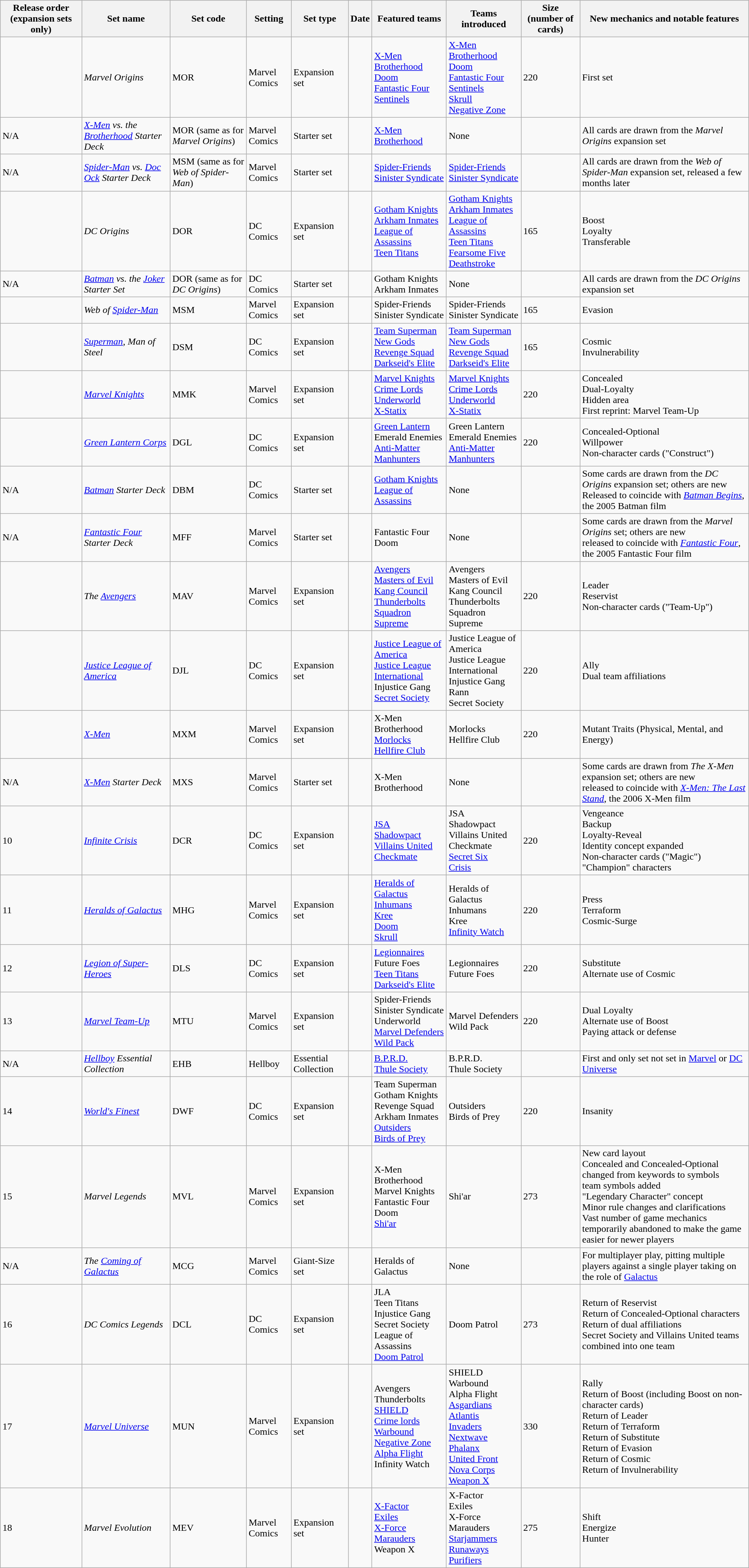<table class="wikitable sortable">
<tr>
<th>Release order (expansion sets only)</th>
<th>Set name</th>
<th>Set code</th>
<th>Setting</th>
<th>Set type</th>
<th>Date</th>
<th>Featured teams</th>
<th>Teams introduced</th>
<th>Size (number of cards)</th>
<th>New mechanics and notable features</th>
</tr>
<tr>
<td></td>
<td><em>Marvel Origins</em></td>
<td>MOR</td>
<td>Marvel Comics</td>
<td>Expansion set</td>
<td></td>
<td><a href='#'>X-Men</a><br><a href='#'>Brotherhood</a><br><a href='#'>Doom</a><br><a href='#'>Fantastic Four</a><br><a href='#'>Sentinels</a><br></td>
<td><a href='#'>X-Men</a><br><a href='#'>Brotherhood</a><br><a href='#'>Doom</a><br><a href='#'>Fantastic Four</a><br><a href='#'>Sentinels</a><br><a href='#'>Skrull</a><br><a href='#'>Negative Zone</a></td>
<td>220</td>
<td>First set</td>
</tr>
<tr>
<td>N/A</td>
<td><em><a href='#'>X-Men</a> vs. the <a href='#'>Brotherhood</a> Starter Deck</em></td>
<td>MOR (same as for <em>Marvel Origins</em>)</td>
<td>Marvel Comics</td>
<td>Starter set</td>
<td></td>
<td><a href='#'>X-Men</a><br><a href='#'>Brotherhood</a></td>
<td>None</td>
<td></td>
<td>All cards are drawn from the <em>Marvel Origins</em> expansion set</td>
</tr>
<tr>
<td>N/A</td>
<td><em><a href='#'>Spider-Man</a> vs. <a href='#'>Doc Ock</a> Starter Deck</em></td>
<td>MSM (same as for <em>Web of Spider-Man</em>)</td>
<td>Marvel Comics</td>
<td>Starter set</td>
<td></td>
<td><a href='#'>Spider-Friends</a><br><a href='#'>Sinister Syndicate</a></td>
<td><a href='#'>Spider-Friends</a><br><a href='#'>Sinister Syndicate</a></td>
<td></td>
<td>All cards are drawn from the <em>Web of Spider-Man</em> expansion set, released a few months later</td>
</tr>
<tr>
<td></td>
<td><em>DC Origins</em></td>
<td>DOR</td>
<td>DC Comics</td>
<td>Expansion set</td>
<td></td>
<td><a href='#'>Gotham Knights</a><br><a href='#'>Arkham Inmates</a><br> <a href='#'>League of Assassins</a><br><a href='#'>Teen Titans</a></td>
<td><a href='#'>Gotham Knights</a><br><a href='#'>Arkham Inmates</a><br><a href='#'>League of Assassins</a><br><a href='#'>Teen Titans</a><br><a href='#'>Fearsome Five</a><br><a href='#'>Deathstroke</a></td>
<td>165</td>
<td>Boost<br>Loyalty<br>Transferable</td>
</tr>
<tr>
<td>N/A</td>
<td><em><a href='#'>Batman</a> vs. the <a href='#'>Joker</a> Starter Set</em></td>
<td>DOR (same as for <em>DC Origins</em>)</td>
<td>DC Comics</td>
<td>Starter set</td>
<td></td>
<td>Gotham Knights<br>Arkham Inmates</td>
<td>None</td>
<td></td>
<td>All cards are drawn from the <em>DC Origins</em> expansion set</td>
</tr>
<tr>
<td></td>
<td><em>Web of <a href='#'>Spider-Man</a></em></td>
<td>MSM</td>
<td>Marvel Comics</td>
<td>Expansion set</td>
<td></td>
<td>Spider-Friends<br>Sinister Syndicate</td>
<td>Spider-Friends<br>Sinister Syndicate</td>
<td>165</td>
<td>Evasion</td>
</tr>
<tr>
<td></td>
<td><em><a href='#'>Superman</a>, Man of Steel</em></td>
<td>DSM</td>
<td>DC Comics</td>
<td>Expansion set</td>
<td></td>
<td><a href='#'>Team Superman</a><br><a href='#'>New Gods</a><br><a href='#'>Revenge Squad</a><br><a href='#'>Darkseid's Elite</a></td>
<td><a href='#'>Team Superman</a><br><a href='#'>New Gods</a><br><a href='#'>Revenge Squad</a><br><a href='#'>Darkseid's Elite</a></td>
<td>165</td>
<td>Cosmic<br>Invulnerability</td>
</tr>
<tr>
<td></td>
<td><em><a href='#'>Marvel Knights</a></em></td>
<td>MMK</td>
<td>Marvel Comics</td>
<td>Expansion set</td>
<td></td>
<td><a href='#'>Marvel Knights</a><br><a href='#'>Crime Lords</a><br><a href='#'>Underworld</a><br><a href='#'>X-Statix</a></td>
<td><a href='#'>Marvel Knights</a><br><a href='#'>Crime Lords</a><br><a href='#'>Underworld</a><br><a href='#'>X-Statix</a></td>
<td>220</td>
<td>Concealed<br>Dual-Loyalty<br>Hidden area<br>First reprint: Marvel Team-Up</td>
</tr>
<tr>
<td></td>
<td><em><a href='#'>Green Lantern Corps</a></em></td>
<td>DGL</td>
<td>DC Comics</td>
<td>Expansion set</td>
<td></td>
<td><a href='#'>Green Lantern</a><br>Emerald Enemies<br><a href='#'>Anti-Matter</a><br><a href='#'>Manhunters</a></td>
<td>Green Lantern<br>Emerald Enemies<br><a href='#'>Anti-Matter</a><br><a href='#'>Manhunters</a></td>
<td>220</td>
<td>Concealed-Optional<br>Willpower<br>Non-character cards ("Construct")</td>
</tr>
<tr>
<td>N/A</td>
<td><em><a href='#'>Batman</a> Starter Deck</em></td>
<td>DBM</td>
<td>DC Comics</td>
<td>Starter set</td>
<td></td>
<td><a href='#'>Gotham Knights</a><br><a href='#'>League of Assassins</a></td>
<td>None</td>
<td></td>
<td>Some cards are drawn from the <em>DC Origins</em> expansion set; others are new<br>Released to coincide with <em><a href='#'>Batman Begins</a></em>, the 2005 Batman film</td>
</tr>
<tr>
<td>N/A</td>
<td><em><a href='#'>Fantastic Four</a> Starter Deck</em></td>
<td>MFF</td>
<td>Marvel Comics</td>
<td>Starter set</td>
<td></td>
<td>Fantastic Four<br>Doom</td>
<td>None</td>
<td></td>
<td>Some cards are drawn from the <em>Marvel Origins</em> set; others are new<br>released to coincide with <em><a href='#'>Fantastic Four</a></em>, the 2005 Fantastic Four film</td>
</tr>
<tr>
<td></td>
<td><em>The <a href='#'>Avengers</a></em></td>
<td>MAV</td>
<td>Marvel Comics</td>
<td>Expansion set</td>
<td></td>
<td><a href='#'>Avengers</a><br><a href='#'>Masters of Evil</a><br><a href='#'>Kang Council</a><br><a href='#'>Thunderbolts</a><br><a href='#'>Squadron Supreme</a></td>
<td>Avengers<br>Masters of Evil<br>Kang Council<br>Thunderbolts<br>Squadron Supreme</td>
<td>220</td>
<td>Leader<br>Reservist<br>Non-character cards ("Team-Up")</td>
</tr>
<tr>
<td></td>
<td><em><a href='#'>Justice League of America</a></em></td>
<td>DJL</td>
<td>DC Comics</td>
<td>Expansion set</td>
<td></td>
<td><a href='#'>Justice League of America</a><br><a href='#'>Justice League International</a><br>Injustice Gang<br><a href='#'>Secret Society</a></td>
<td>Justice League of America<br>Justice League International<br>Injustice Gang<br>Rann<br>Secret Society</td>
<td>220</td>
<td>Ally<br>Dual team affiliations</td>
</tr>
<tr>
<td></td>
<td><em><a href='#'>X-Men</a></em></td>
<td>MXM</td>
<td>Marvel Comics</td>
<td>Expansion set</td>
<td></td>
<td>X-Men<br>Brotherhood<br><a href='#'>Morlocks</a><br><a href='#'>Hellfire Club</a></td>
<td>Morlocks<br>Hellfire Club</td>
<td>220</td>
<td>Mutant Traits (Physical, Mental, and Energy)</td>
</tr>
<tr>
<td>N/A</td>
<td><em><a href='#'>X-Men</a> Starter Deck</em></td>
<td>MXS</td>
<td>Marvel Comics</td>
<td>Starter set</td>
<td></td>
<td>X-Men<br>Brotherhood</td>
<td>None</td>
<td></td>
<td>Some cards are drawn from <em>The X-Men</em> expansion set; others are new<br>released to coincide with <em><a href='#'>X-Men: The Last Stand</a></em>, the 2006 X-Men film</td>
</tr>
<tr>
<td>10</td>
<td><em><a href='#'>Infinite Crisis</a></em></td>
<td>DCR</td>
<td>DC Comics</td>
<td>Expansion set</td>
<td></td>
<td><a href='#'>JSA</a><br><a href='#'>Shadowpact</a><br><a href='#'>Villains United</a><br><a href='#'>Checkmate</a></td>
<td>JSA<br>Shadowpact<br>Villains United<br>Checkmate<br><a href='#'>Secret Six</a><br><a href='#'>Crisis</a></td>
<td>220</td>
<td>Vengeance<br>Backup<br>Loyalty-Reveal<br>Identity concept expanded<br>Non-character cards ("Magic")<br>"Champion" characters</td>
</tr>
<tr>
<td>11</td>
<td><em><a href='#'>Heralds of Galactus</a></em></td>
<td>MHG</td>
<td>Marvel Comics</td>
<td>Expansion set</td>
<td></td>
<td><a href='#'>Heralds of Galactus</a><br><a href='#'>Inhumans</a><br><a href='#'>Kree</a><br><a href='#'>Doom</a><br><a href='#'>Skrull</a></td>
<td>Heralds of Galactus<br>Inhumans<br>Kree<br><a href='#'>Infinity Watch</a></td>
<td>220</td>
<td>Press<br>Terraform<br>Cosmic-Surge</td>
</tr>
<tr>
<td>12</td>
<td><em><a href='#'>Legion of Super-Heroes</a></em></td>
<td>DLS</td>
<td>DC Comics</td>
<td>Expansion set</td>
<td></td>
<td><a href='#'>Legionnaires</a><br>Future Foes<br><a href='#'>Teen Titans</a><br><a href='#'>Darkseid's Elite</a></td>
<td>Legionnaires<br>Future Foes</td>
<td>220</td>
<td>Substitute<br>Alternate use of Cosmic</td>
</tr>
<tr>
<td>13</td>
<td><em><a href='#'>Marvel Team-Up</a></em></td>
<td>MTU</td>
<td>Marvel Comics</td>
<td>Expansion set</td>
<td></td>
<td>Spider-Friends<br>Sinister Syndicate<br>Underworld<br><a href='#'>Marvel Defenders</a><br><a href='#'>Wild Pack</a></td>
<td>Marvel Defenders<br>Wild Pack</td>
<td>220</td>
<td>Dual Loyalty<br>Alternate use of Boost<br>Paying attack or defense</td>
</tr>
<tr>
<td>N/A</td>
<td><em><a href='#'>Hellboy</a> Essential Collection</em></td>
<td>EHB</td>
<td>Hellboy</td>
<td>Essential Collection</td>
<td></td>
<td><a href='#'>B.P.R.D.</a><br><a href='#'>Thule Society</a></td>
<td>B.P.R.D.<br>Thule Society</td>
<td></td>
<td>First and only set not set in <a href='#'>Marvel</a> or <a href='#'>DC Universe</a></td>
</tr>
<tr>
<td>14</td>
<td><em><a href='#'>World's Finest</a></em></td>
<td>DWF</td>
<td>DC Comics</td>
<td>Expansion set</td>
<td></td>
<td>Team Superman<br>Gotham Knights<br>Revenge Squad<br>Arkham Inmates<br><a href='#'>Outsiders</a><br><a href='#'>Birds of Prey</a></td>
<td>Outsiders<br>Birds of Prey</td>
<td>220</td>
<td>Insanity<br></td>
</tr>
<tr>
<td>15</td>
<td><em>Marvel Legends</em></td>
<td>MVL</td>
<td>Marvel Comics</td>
<td>Expansion set</td>
<td></td>
<td>X-Men<br>Brotherhood<br>Marvel Knights<br>Fantastic Four<br>Doom<br><a href='#'>Shi'ar</a></td>
<td>Shi'ar</td>
<td>273</td>
<td>New card layout<br>Concealed and Concealed-Optional changed from keywords to symbols<br>team symbols added<br>"Legendary Character" concept<br>Minor rule changes and clarifications<br>Vast number of game mechanics temporarily abandoned to make the game easier for newer players</td>
</tr>
<tr>
<td>N/A</td>
<td><em>The <a href='#'>Coming of Galactus</a></em></td>
<td>MCG</td>
<td>Marvel Comics</td>
<td>Giant-Size set</td>
<td></td>
<td>Heralds of Galactus</td>
<td>None</td>
<td></td>
<td>For multiplayer play, pitting multiple players against a single player taking on the role of <a href='#'>Galactus</a></td>
</tr>
<tr>
<td>16</td>
<td><em>DC Comics Legends</em></td>
<td>DCL</td>
<td>DC Comics</td>
<td>Expansion set</td>
<td></td>
<td>JLA<br>Teen Titans<br>Injustice Gang<br>Secret Society<br>League of Assassins<br><a href='#'>Doom Patrol</a></td>
<td>Doom Patrol</td>
<td>273</td>
<td>Return of Reservist<br>Return of Concealed-Optional characters<br>Return of dual affiliations<br>Secret Society and Villains United teams combined into one team</td>
</tr>
<tr>
<td>17</td>
<td><em><a href='#'>Marvel Universe</a></em></td>
<td>MUN</td>
<td>Marvel Comics</td>
<td>Expansion set</td>
<td></td>
<td>Avengers<br>Thunderbolts<br><a href='#'>SHIELD</a><br><a href='#'>Crime lords</a><br><a href='#'>Warbound</a><br><a href='#'>Negative Zone</a><br><a href='#'>Alpha Flight</a><br>Infinity Watch<br></td>
<td>SHIELD<br>Warbound<br>Alpha Flight<br><a href='#'>Asgardians</a><br><a href='#'>Atlantis</a><br><a href='#'>Invaders</a><br><a href='#'>Nextwave</a><br><a href='#'>Phalanx</a><br><a href='#'>United Front</a><br><a href='#'>Nova Corps</a><br><a href='#'>Weapon X</a></td>
<td>330</td>
<td>Rally<br>Return of Boost (including Boost on non-character cards)<br>Return of Leader<br>Return of Terraform<br>Return of Substitute<br>Return of Evasion<br>Return of Cosmic<br>Return of Invulnerability</td>
</tr>
<tr>
<td>18</td>
<td><em>Marvel Evolution</em></td>
<td>MEV</td>
<td>Marvel Comics</td>
<td>Expansion set</td>
<td></td>
<td><a href='#'>X-Factor</a><br><a href='#'>Exiles</a><br><a href='#'>X-Force</a><br><a href='#'>Marauders</a><br>Weapon X</td>
<td>X-Factor<br>Exiles<br>X-Force<br>Marauders<br><a href='#'>Starjammers</a><br><a href='#'>Runaways</a><br><a href='#'>Purifiers</a></td>
<td>275</td>
<td>Shift<br>Energize<br>Hunter</td>
</tr>
</table>
